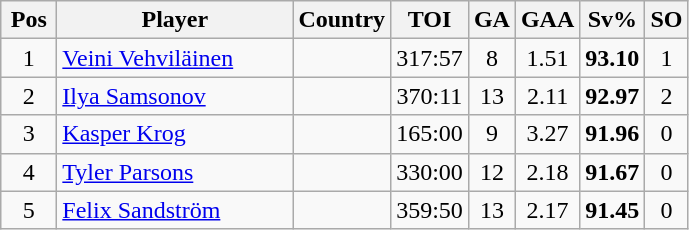<table class="wikitable sortable" style="text-align: center;">
<tr>
<th width=30>Pos</th>
<th width=150>Player</th>
<th>Country</th>
<th width=20>TOI</th>
<th width=20>GA</th>
<th width=20>GAA</th>
<th width=20>Sv%</th>
<th width=20>SO</th>
</tr>
<tr>
<td>1</td>
<td align=left><a href='#'>Veini Vehviläinen</a></td>
<td align=left></td>
<td>317:57</td>
<td>8</td>
<td>1.51</td>
<td><strong>93.10</strong></td>
<td>1</td>
</tr>
<tr>
<td>2</td>
<td align=left><a href='#'>Ilya Samsonov</a></td>
<td align=left></td>
<td>370:11</td>
<td>13</td>
<td>2.11</td>
<td><strong>92.97</strong></td>
<td>2</td>
</tr>
<tr>
<td>3</td>
<td align=left><a href='#'>Kasper Krog</a></td>
<td align=left></td>
<td>165:00</td>
<td>9</td>
<td>3.27</td>
<td><strong>91.96</strong></td>
<td>0</td>
</tr>
<tr>
<td>4</td>
<td align=left><a href='#'>Tyler Parsons</a></td>
<td align=left></td>
<td>330:00</td>
<td>12</td>
<td>2.18</td>
<td><strong>91.67</strong></td>
<td>0</td>
</tr>
<tr>
<td>5</td>
<td align=left><a href='#'>Felix Sandström</a></td>
<td align=left></td>
<td>359:50</td>
<td>13</td>
<td>2.17</td>
<td><strong>91.45</strong></td>
<td>0</td>
</tr>
</table>
